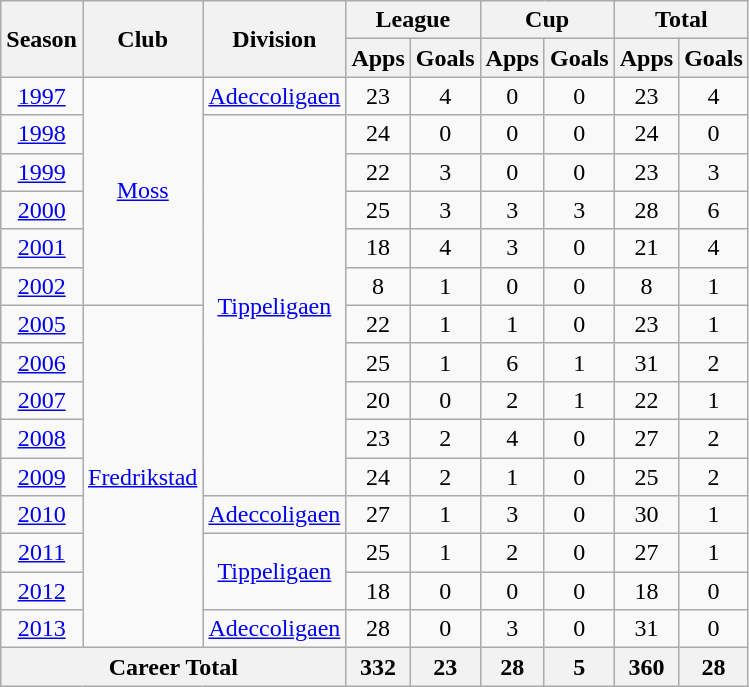<table class="wikitable" style="text-align: center;">
<tr>
<th rowspan="2">Season</th>
<th rowspan="2">Club</th>
<th rowspan="2">Division</th>
<th colspan="2">League</th>
<th colspan="2">Cup</th>
<th colspan="2">Total</th>
</tr>
<tr>
<th>Apps</th>
<th>Goals</th>
<th>Apps</th>
<th>Goals</th>
<th>Apps</th>
<th>Goals</th>
</tr>
<tr>
<td><a href='#'>1997</a></td>
<td rowspan="6" valign="center"><a href='#'>Moss</a></td>
<td rowspan="1" valign="center"><a href='#'>Adeccoligaen</a></td>
<td>23</td>
<td>4</td>
<td>0</td>
<td>0</td>
<td>23</td>
<td>4</td>
</tr>
<tr>
<td><a href='#'>1998</a></td>
<td rowspan="10" valign="center"><a href='#'>Tippeligaen</a></td>
<td>24</td>
<td>0</td>
<td>0</td>
<td>0</td>
<td>24</td>
<td>0</td>
</tr>
<tr>
<td><a href='#'>1999</a></td>
<td>22</td>
<td>3</td>
<td>0</td>
<td>0</td>
<td>23</td>
<td>3</td>
</tr>
<tr>
<td><a href='#'>2000</a></td>
<td>25</td>
<td>3</td>
<td>3</td>
<td>3</td>
<td>28</td>
<td>6</td>
</tr>
<tr>
<td><a href='#'>2001</a></td>
<td>18</td>
<td>4</td>
<td>3</td>
<td>0</td>
<td>21</td>
<td>4</td>
</tr>
<tr>
<td><a href='#'>2002</a></td>
<td>8</td>
<td>1</td>
<td>0</td>
<td>0</td>
<td>8</td>
<td>1</td>
</tr>
<tr>
<td><a href='#'>2005</a></td>
<td rowspan="9" valign="center"><a href='#'>Fredrikstad</a></td>
<td>22</td>
<td>1</td>
<td>1</td>
<td>0</td>
<td>23</td>
<td>1</td>
</tr>
<tr>
<td><a href='#'>2006</a></td>
<td>25</td>
<td>1</td>
<td>6</td>
<td>1</td>
<td>31</td>
<td>2</td>
</tr>
<tr>
<td><a href='#'>2007</a></td>
<td>20</td>
<td>0</td>
<td>2</td>
<td>1</td>
<td>22</td>
<td>1</td>
</tr>
<tr>
<td><a href='#'>2008</a></td>
<td>23</td>
<td>2</td>
<td>4</td>
<td>0</td>
<td>27</td>
<td>2</td>
</tr>
<tr>
<td><a href='#'>2009</a></td>
<td>24</td>
<td>2</td>
<td>1</td>
<td>0</td>
<td>25</td>
<td>2</td>
</tr>
<tr>
<td><a href='#'>2010</a></td>
<td rowspan="1" valign="center"><a href='#'>Adeccoligaen</a></td>
<td>27</td>
<td>1</td>
<td>3</td>
<td>0</td>
<td>30</td>
<td>1</td>
</tr>
<tr>
<td><a href='#'>2011</a></td>
<td rowspan="2" valign="center"><a href='#'>Tippeligaen</a></td>
<td>25</td>
<td>1</td>
<td>2</td>
<td>0</td>
<td>27</td>
<td>1</td>
</tr>
<tr>
<td><a href='#'>2012</a></td>
<td>18</td>
<td>0</td>
<td>0</td>
<td>0</td>
<td>18</td>
<td>0</td>
</tr>
<tr>
<td><a href='#'>2013</a></td>
<td rowspan="1" valign="center"><a href='#'>Adeccoligaen</a></td>
<td>28</td>
<td>0</td>
<td>3</td>
<td>0</td>
<td>31</td>
<td>0</td>
</tr>
<tr>
<th colspan="3">Career Total</th>
<th>332</th>
<th>23</th>
<th>28</th>
<th>5</th>
<th>360</th>
<th>28</th>
</tr>
</table>
